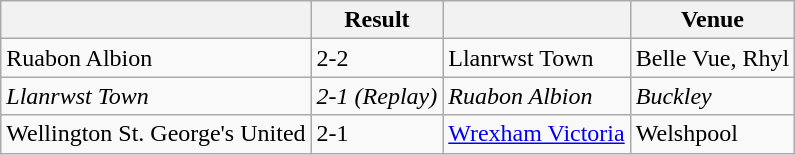<table class="wikitable">
<tr>
<th></th>
<th>Result</th>
<th></th>
<th>Venue</th>
</tr>
<tr>
<td>Ruabon Albion</td>
<td>2-2</td>
<td>Llanrwst Town</td>
<td>Belle Vue, Rhyl</td>
</tr>
<tr>
<td><em>Llanrwst Town</em></td>
<td><em>2-1 (Replay)</em></td>
<td><em>Ruabon Albion</em></td>
<td><em>Buckley</em></td>
</tr>
<tr>
<td> Wellington St. George's United</td>
<td>2-1</td>
<td><a href='#'>Wrexham Victoria</a></td>
<td>Welshpool</td>
</tr>
</table>
